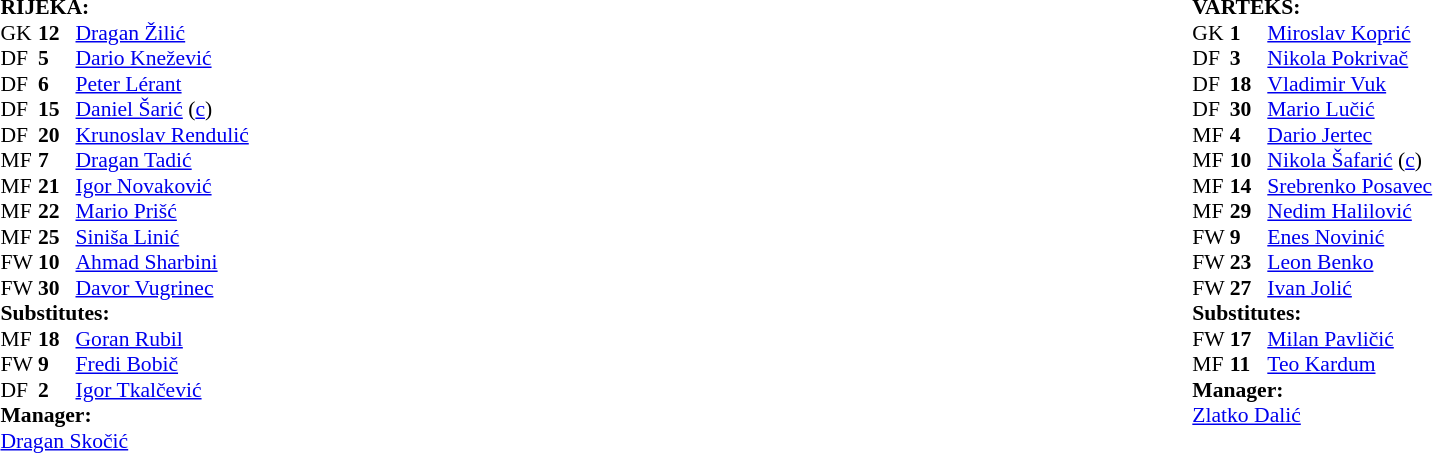<table width="100%">
<tr>
<td valign="top" width="40%"><br><table style="font-size: 90%" cellspacing="0" cellpadding="0">
<tr>
<td colspan="4"><strong>RIJEKA:</strong></td>
</tr>
<tr>
<th width="25"></th>
<th width="25"></th>
<th width="145"></th>
<th width="35"></th>
</tr>
<tr>
<td>GK</td>
<td><strong>12</strong></td>
<td> <a href='#'>Dragan Žilić</a></td>
</tr>
<tr>
<td>DF</td>
<td><strong>5</strong></td>
<td> <a href='#'>Dario Knežević</a></td>
</tr>
<tr>
<td>DF</td>
<td><strong>6</strong></td>
<td> <a href='#'>Peter Lérant</a></td>
</tr>
<tr>
<td>DF</td>
<td><strong>15</strong></td>
<td> <a href='#'>Daniel Šarić</a> (<a href='#'>c</a>)</td>
<td></td>
<td></td>
</tr>
<tr>
<td>DF</td>
<td><strong>20</strong></td>
<td> <a href='#'>Krunoslav Rendulić</a></td>
<td></td>
</tr>
<tr>
<td>MF</td>
<td><strong>7</strong></td>
<td> <a href='#'>Dragan Tadić</a></td>
<td></td>
<td></td>
</tr>
<tr>
<td>MF</td>
<td><strong>21</strong></td>
<td> <a href='#'>Igor Novaković</a></td>
</tr>
<tr>
<td>MF</td>
<td><strong>22</strong></td>
<td> <a href='#'>Mario Prišć</a></td>
</tr>
<tr>
<td>MF</td>
<td><strong>25</strong></td>
<td> <a href='#'>Siniša Linić</a></td>
</tr>
<tr>
<td>FW</td>
<td><strong>10</strong></td>
<td> <a href='#'>Ahmad Sharbini</a></td>
<td></td>
<td></td>
</tr>
<tr>
<td>FW</td>
<td><strong>30</strong></td>
<td> <a href='#'>Davor Vugrinec</a></td>
</tr>
<tr>
<td colspan=3><strong>Substitutes:</strong></td>
</tr>
<tr>
<td>MF</td>
<td><strong>18</strong></td>
<td> <a href='#'>Goran Rubil</a></td>
<td></td>
<td></td>
</tr>
<tr>
<td>FW</td>
<td><strong>9</strong></td>
<td> <a href='#'>Fredi Bobič</a></td>
<td></td>
<td></td>
</tr>
<tr>
<td>DF</td>
<td><strong>2</strong></td>
<td> <a href='#'>Igor Tkalčević</a></td>
<td></td>
<td></td>
</tr>
<tr>
<td colspan=3><strong>Manager:</strong></td>
</tr>
<tr>
<td colspan="3"> <a href='#'>Dragan Skočić</a></td>
</tr>
</table>
</td>
<td valign="top" width="50%"><br><table style="font-size: 90%" cellspacing="0" cellpadding="0" align="center">
<tr>
<td colspan="4"><strong>VARTEKS:</strong></td>
</tr>
<tr>
<th width="25"></th>
<th width="25"></th>
<th width="145"></th>
<th width="35"></th>
</tr>
<tr>
<td>GK</td>
<td><strong>1</strong></td>
<td> <a href='#'>Miroslav Koprić</a></td>
</tr>
<tr>
<td>DF</td>
<td><strong>3</strong></td>
<td> <a href='#'>Nikola Pokrivač</a></td>
</tr>
<tr>
<td>DF</td>
<td><strong>18</strong></td>
<td> <a href='#'>Vladimir Vuk</a></td>
</tr>
<tr>
<td>DF</td>
<td><strong>30</strong></td>
<td> <a href='#'>Mario Lučić</a></td>
</tr>
<tr>
<td>MF</td>
<td><strong>4</strong></td>
<td> <a href='#'>Dario Jertec</a></td>
<td></td>
<td></td>
</tr>
<tr>
<td>MF</td>
<td><strong>10</strong></td>
<td> <a href='#'>Nikola Šafarić</a> (<a href='#'>c</a>)</td>
<td></td>
</tr>
<tr>
<td>MF</td>
<td><strong>14</strong></td>
<td> <a href='#'>Srebrenko Posavec</a></td>
</tr>
<tr>
<td>MF</td>
<td><strong>29</strong></td>
<td> <a href='#'>Nedim Halilović</a></td>
</tr>
<tr>
<td>FW</td>
<td><strong>9</strong></td>
<td> <a href='#'>Enes Novinić</a></td>
</tr>
<tr>
<td>FW</td>
<td><strong>23</strong></td>
<td> <a href='#'>Leon Benko</a></td>
<td></td>
<td></td>
</tr>
<tr>
<td>FW</td>
<td><strong>27</strong></td>
<td> <a href='#'>Ivan Jolić</a></td>
</tr>
<tr>
<td colspan=3><strong>Substitutes:</strong></td>
</tr>
<tr>
<td>FW</td>
<td><strong>17</strong></td>
<td> <a href='#'>Milan Pavličić</a></td>
<td></td>
<td></td>
</tr>
<tr>
<td>MF</td>
<td><strong>11</strong></td>
<td> <a href='#'>Teo Kardum</a></td>
<td></td>
<td></td>
</tr>
<tr>
<td colspan=3><strong>Manager:</strong></td>
</tr>
<tr>
<td colspan="3"> <a href='#'>Zlatko Dalić</a></td>
</tr>
</table>
</td>
</tr>
</table>
